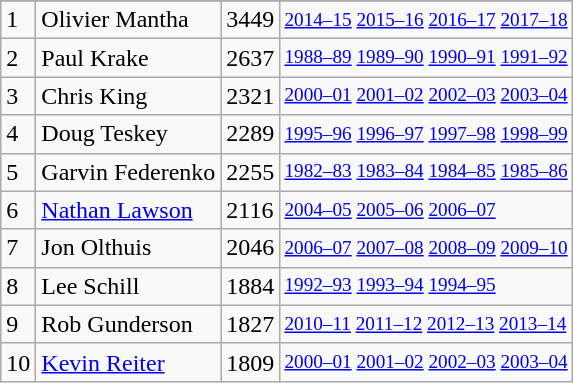<table class="wikitable">
<tr>
</tr>
<tr>
<td>1</td>
<td>Olivier Mantha</td>
<td>3449</td>
<td style="font-size:80%;"><a href='#'>2014–15</a> <a href='#'>2015–16</a> <a href='#'>2016–17</a> <a href='#'>2017–18</a></td>
</tr>
<tr>
<td>2</td>
<td>Paul Krake</td>
<td>2637</td>
<td style="font-size:80%;"><a href='#'>1988–89</a> <a href='#'>1989–90</a> <a href='#'>1990–91</a> <a href='#'>1991–92</a></td>
</tr>
<tr>
<td>3</td>
<td>Chris King</td>
<td>2321</td>
<td style="font-size:80%;"><a href='#'>2000–01</a> <a href='#'>2001–02</a> <a href='#'>2002–03</a> <a href='#'>2003–04</a></td>
</tr>
<tr>
<td>4</td>
<td>Doug Teskey</td>
<td>2289</td>
<td style="font-size:80%;"><a href='#'>1995–96</a> <a href='#'>1996–97</a> <a href='#'>1997–98</a> <a href='#'>1998–99</a></td>
</tr>
<tr>
<td>5</td>
<td>Garvin Federenko</td>
<td>2255</td>
<td style="font-size:80%;"><a href='#'>1982–83</a> <a href='#'>1983–84</a> <a href='#'>1984–85</a> <a href='#'>1985–86</a></td>
</tr>
<tr>
<td>6</td>
<td><a href='#'>Nathan Lawson</a></td>
<td>2116</td>
<td style="font-size:80%;"><a href='#'>2004–05</a> <a href='#'>2005–06</a> <a href='#'>2006–07</a></td>
</tr>
<tr>
<td>7</td>
<td>Jon Olthuis</td>
<td>2046</td>
<td style="font-size:80%;"><a href='#'>2006–07</a> <a href='#'>2007–08</a> <a href='#'>2008–09</a> <a href='#'>2009–10</a></td>
</tr>
<tr>
<td>8</td>
<td>Lee Schill</td>
<td>1884</td>
<td style="font-size:80%;"><a href='#'>1992–93</a> <a href='#'>1993–94</a> <a href='#'>1994–95</a></td>
</tr>
<tr>
<td>9</td>
<td>Rob Gunderson</td>
<td>1827</td>
<td style="font-size:80%;"><a href='#'>2010–11</a> <a href='#'>2011–12</a> <a href='#'>2012–13</a> <a href='#'>2013–14</a></td>
</tr>
<tr>
<td>10</td>
<td><a href='#'>Kevin Reiter</a></td>
<td>1809</td>
<td style="font-size:80%;"><a href='#'>2000–01</a> <a href='#'>2001–02</a> <a href='#'>2002–03</a> <a href='#'>2003–04</a></td>
</tr>
</table>
